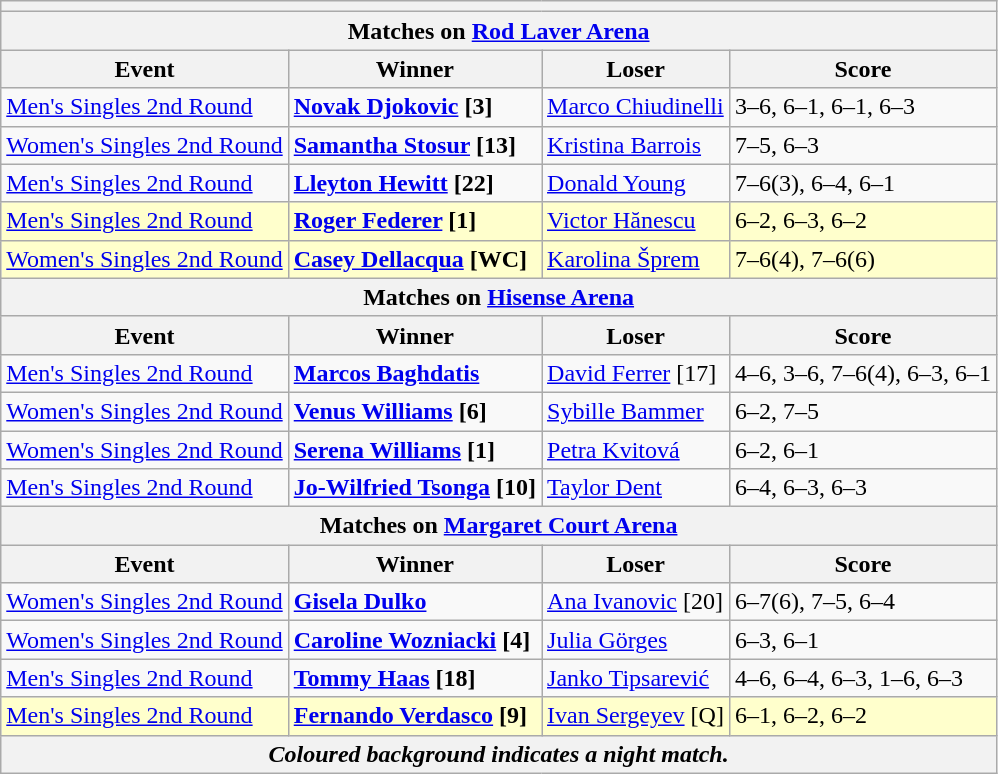<table class="wikitable collapsible uncollapsed">
<tr>
<th colspan=4></th>
</tr>
<tr>
<th colspan=4><strong>Matches on <a href='#'>Rod Laver Arena</a></strong></th>
</tr>
<tr>
<th>Event</th>
<th>Winner</th>
<th>Loser</th>
<th>Score</th>
</tr>
<tr align=left>
<td><a href='#'>Men's Singles 2nd Round</a></td>
<td><strong> <a href='#'>Novak Djokovic</a> [3]</strong></td>
<td> <a href='#'>Marco Chiudinelli</a></td>
<td>3–6, 6–1, 6–1, 6–3</td>
</tr>
<tr align=left>
<td><a href='#'>Women's Singles 2nd Round</a></td>
<td><strong> <a href='#'>Samantha Stosur</a> [13]</strong></td>
<td> <a href='#'>Kristina Barrois</a></td>
<td>7–5, 6–3</td>
</tr>
<tr align=left>
<td><a href='#'>Men's Singles 2nd Round</a></td>
<td><strong> <a href='#'>Lleyton Hewitt</a> [22]</strong></td>
<td> <a href='#'>Donald Young</a></td>
<td>7–6(3), 6–4, 6–1</td>
</tr>
<tr style="text-align:left; background:#ffc;">
<td><a href='#'>Men's Singles 2nd Round</a></td>
<td><strong> <a href='#'>Roger Federer</a> [1]</strong></td>
<td> <a href='#'>Victor Hănescu</a></td>
<td>6–2, 6–3, 6–2</td>
</tr>
<tr style="text-align:left; background:#ffc;">
<td><a href='#'>Women's Singles 2nd Round</a></td>
<td><strong> <a href='#'>Casey Dellacqua</a> [WC]</strong></td>
<td> <a href='#'>Karolina Šprem</a></td>
<td>7–6(4), 7–6(6)</td>
</tr>
<tr>
<th colspan=4><strong>Matches on <a href='#'>Hisense Arena</a></strong></th>
</tr>
<tr>
<th>Event</th>
<th>Winner</th>
<th>Loser</th>
<th>Score</th>
</tr>
<tr align=left>
<td><a href='#'>Men's Singles 2nd Round</a></td>
<td><strong> <a href='#'>Marcos Baghdatis</a></strong></td>
<td> <a href='#'>David Ferrer</a> [17]</td>
<td>4–6, 3–6, 7–6(4), 6–3, 6–1</td>
</tr>
<tr align=left>
<td><a href='#'>Women's Singles 2nd Round</a></td>
<td><strong> <a href='#'>Venus Williams</a> [6]</strong></td>
<td> <a href='#'>Sybille Bammer</a></td>
<td>6–2, 7–5</td>
</tr>
<tr align=left>
<td><a href='#'>Women's Singles 2nd Round</a></td>
<td><strong> <a href='#'>Serena Williams</a> [1]</strong></td>
<td> <a href='#'>Petra Kvitová</a></td>
<td>6–2, 6–1</td>
</tr>
<tr align=left>
<td><a href='#'>Men's Singles 2nd Round</a></td>
<td><strong> <a href='#'>Jo-Wilfried Tsonga</a> [10]</strong></td>
<td> <a href='#'>Taylor Dent</a></td>
<td>6–4, 6–3, 6–3</td>
</tr>
<tr>
<th colspan=4><strong>Matches on <a href='#'>Margaret Court Arena</a></strong></th>
</tr>
<tr>
<th>Event</th>
<th>Winner</th>
<th>Loser</th>
<th>Score</th>
</tr>
<tr align=left>
<td><a href='#'>Women's Singles 2nd Round</a></td>
<td><strong> <a href='#'>Gisela Dulko</a></strong></td>
<td> <a href='#'>Ana Ivanovic</a> [20]</td>
<td>6–7(6), 7–5, 6–4</td>
</tr>
<tr align=left>
<td><a href='#'>Women's Singles 2nd Round</a></td>
<td><strong> <a href='#'>Caroline Wozniacki</a> [4] </strong></td>
<td> <a href='#'>Julia Görges</a></td>
<td>6–3, 6–1</td>
</tr>
<tr align=left>
<td><a href='#'>Men's Singles 2nd Round</a></td>
<td><strong> <a href='#'>Tommy Haas</a> [18]</strong></td>
<td> <a href='#'>Janko Tipsarević</a></td>
<td>4–6, 6–4, 6–3, 1–6, 6–3</td>
</tr>
<tr style="text-align:left; background:#ffc;">
<td><a href='#'>Men's Singles 2nd Round</a></td>
<td><strong> <a href='#'>Fernando Verdasco</a> [9]</strong></td>
<td> <a href='#'>Ivan Sergeyev</a> [Q]</td>
<td>6–1, 6–2, 6–2</td>
</tr>
<tr>
<th colspan=4><em>Coloured background indicates a night match.</em></th>
</tr>
</table>
